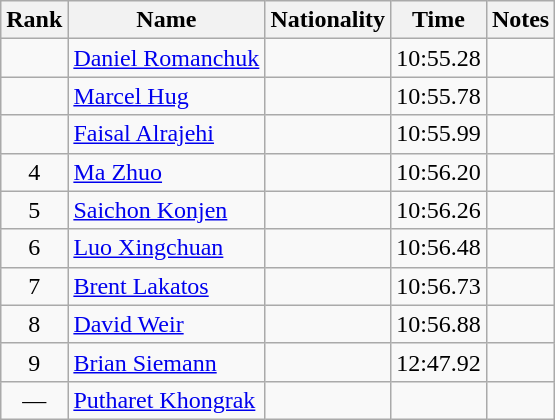<table class="wikitable sortable" style="text-align:center">
<tr>
<th>Rank</th>
<th>Name</th>
<th>Nationality</th>
<th>Time</th>
<th>Notes</th>
</tr>
<tr>
<td></td>
<td align="left"><a href='#'>Daniel Romanchuk</a></td>
<td align="left"></td>
<td>10:55.28</td>
<td></td>
</tr>
<tr>
<td></td>
<td align="left"><a href='#'>Marcel Hug</a></td>
<td align="left"></td>
<td>10:55.78</td>
<td></td>
</tr>
<tr>
<td></td>
<td align="left"><a href='#'>Faisal Alrajehi</a></td>
<td align="left"></td>
<td>10:55.99</td>
<td></td>
</tr>
<tr>
<td>4</td>
<td align="left"><a href='#'>Ma Zhuo</a></td>
<td align="left"></td>
<td>10:56.20</td>
<td></td>
</tr>
<tr>
<td>5</td>
<td align="left"><a href='#'>Saichon Konjen</a></td>
<td align="left"></td>
<td>10:56.26</td>
<td></td>
</tr>
<tr>
<td>6</td>
<td align="left"><a href='#'>Luo Xingchuan</a></td>
<td align="left"></td>
<td>10:56.48</td>
<td></td>
</tr>
<tr>
<td>7</td>
<td align="left"><a href='#'>Brent Lakatos</a></td>
<td align="left"></td>
<td>10:56.73</td>
<td></td>
</tr>
<tr>
<td>8</td>
<td align="left"><a href='#'>David Weir</a></td>
<td align="left"></td>
<td>10:56.88</td>
<td></td>
</tr>
<tr>
<td>9</td>
<td align="left"><a href='#'>Brian Siemann</a></td>
<td align="left"></td>
<td>12:47.92</td>
<td></td>
</tr>
<tr>
<td>—</td>
<td align="left"><a href='#'>Putharet Khongrak</a></td>
<td align="left"></td>
<td></td>
<td></td>
</tr>
</table>
